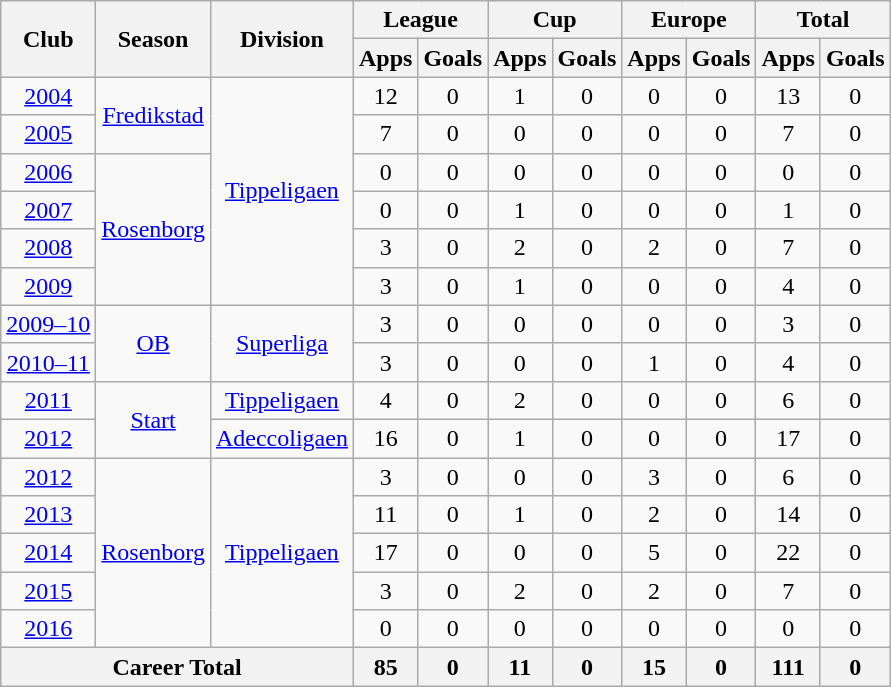<table class="wikitable" style="text-align: center;">
<tr>
<th rowspan="2">Club</th>
<th rowspan="2">Season</th>
<th rowspan="2">Division</th>
<th colspan="2">League</th>
<th colspan="2">Cup</th>
<th colspan="2">Europe</th>
<th colspan="2">Total</th>
</tr>
<tr>
<th>Apps</th>
<th>Goals</th>
<th>Apps</th>
<th>Goals</th>
<th>Apps</th>
<th>Goals</th>
<th>Apps</th>
<th>Goals</th>
</tr>
<tr>
<td><a href='#'>2004</a></td>
<td rowspan="2"><a href='#'>Fredikstad</a></td>
<td rowspan="6"><a href='#'>Tippeligaen</a></td>
<td>12</td>
<td>0</td>
<td>1</td>
<td>0</td>
<td>0</td>
<td>0</td>
<td>13</td>
<td>0</td>
</tr>
<tr>
<td><a href='#'>2005</a></td>
<td>7</td>
<td>0</td>
<td>0</td>
<td>0</td>
<td>0</td>
<td>0</td>
<td>7</td>
<td>0</td>
</tr>
<tr>
<td><a href='#'>2006</a></td>
<td rowspan="4"><a href='#'>Rosenborg</a></td>
<td>0</td>
<td>0</td>
<td>0</td>
<td>0</td>
<td>0</td>
<td>0</td>
<td>0</td>
<td>0</td>
</tr>
<tr>
<td><a href='#'>2007</a></td>
<td>0</td>
<td>0</td>
<td>1</td>
<td>0</td>
<td>0</td>
<td>0</td>
<td>1</td>
<td>0</td>
</tr>
<tr>
<td><a href='#'>2008</a></td>
<td>3</td>
<td>0</td>
<td>2</td>
<td>0</td>
<td>2</td>
<td>0</td>
<td>7</td>
<td>0</td>
</tr>
<tr>
<td><a href='#'>2009</a></td>
<td>3</td>
<td>0</td>
<td>1</td>
<td>0</td>
<td>0</td>
<td>0</td>
<td>4</td>
<td>0</td>
</tr>
<tr>
<td><a href='#'>2009–10</a></td>
<td rowspan="2"><a href='#'>OB</a></td>
<td rowspan="2"><a href='#'>Superliga</a></td>
<td>3</td>
<td>0</td>
<td>0</td>
<td>0</td>
<td>0</td>
<td>0</td>
<td>3</td>
<td>0</td>
</tr>
<tr>
<td><a href='#'>2010–11</a></td>
<td>3</td>
<td>0</td>
<td>0</td>
<td>0</td>
<td>1</td>
<td>0</td>
<td>4</td>
<td>0</td>
</tr>
<tr>
<td><a href='#'>2011</a></td>
<td rowspan="2"><a href='#'>Start</a></td>
<td><a href='#'>Tippeligaen</a></td>
<td>4</td>
<td>0</td>
<td>2</td>
<td>0</td>
<td>0</td>
<td>0</td>
<td>6</td>
<td>0</td>
</tr>
<tr>
<td><a href='#'>2012</a></td>
<td><a href='#'>Adeccoligaen</a></td>
<td>16</td>
<td>0</td>
<td>1</td>
<td>0</td>
<td>0</td>
<td>0</td>
<td>17</td>
<td>0</td>
</tr>
<tr>
<td><a href='#'>2012</a></td>
<td rowspan="5"><a href='#'>Rosenborg</a></td>
<td rowspan="5"><a href='#'>Tippeligaen</a></td>
<td>3</td>
<td>0</td>
<td>0</td>
<td>0</td>
<td>3</td>
<td>0</td>
<td>6</td>
<td>0</td>
</tr>
<tr>
<td><a href='#'>2013</a></td>
<td>11</td>
<td>0</td>
<td>1</td>
<td>0</td>
<td>2</td>
<td>0</td>
<td>14</td>
<td>0</td>
</tr>
<tr>
<td><a href='#'>2014</a></td>
<td>17</td>
<td>0</td>
<td>0</td>
<td>0</td>
<td>5</td>
<td>0</td>
<td>22</td>
<td>0</td>
</tr>
<tr>
<td><a href='#'>2015</a></td>
<td>3</td>
<td>0</td>
<td>2</td>
<td>0</td>
<td>2</td>
<td>0</td>
<td>7</td>
<td>0</td>
</tr>
<tr>
<td><a href='#'>2016</a></td>
<td>0</td>
<td>0</td>
<td>0</td>
<td>0</td>
<td>0</td>
<td>0</td>
<td>0</td>
<td>0</td>
</tr>
<tr>
<th colspan="3">Career Total</th>
<th>85</th>
<th>0</th>
<th>11</th>
<th>0</th>
<th>15</th>
<th>0</th>
<th>111</th>
<th>0</th>
</tr>
</table>
